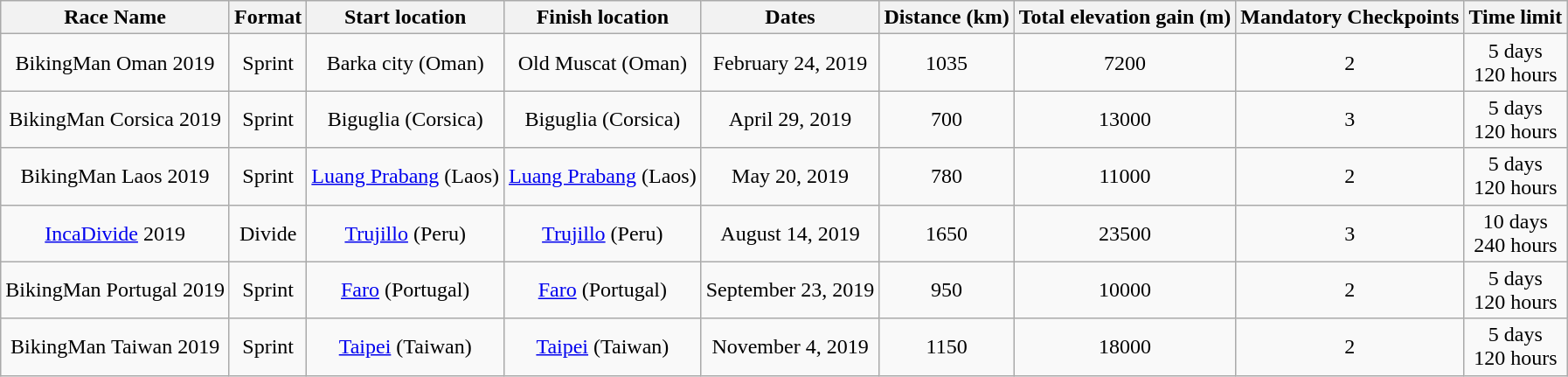<table class="wikitable" style="text-align: center;">
<tr>
<th>Race Name</th>
<th>Format</th>
<th>Start location</th>
<th>Finish location</th>
<th>Dates</th>
<th>Distance (km)</th>
<th>Total elevation gain (m)</th>
<th>Mandatory Checkpoints</th>
<th>Time limit</th>
</tr>
<tr>
<td>BikingMan Oman 2019</td>
<td>Sprint</td>
<td>Barka city (Oman) </td>
<td>Old Muscat (Oman) </td>
<td>February 24, 2019</td>
<td>1035</td>
<td>7200</td>
<td>2</td>
<td>5 days<br>120 hours</td>
</tr>
<tr>
<td>BikingMan Corsica 2019</td>
<td>Sprint</td>
<td>Biguglia (Corsica) </td>
<td>Biguglia (Corsica) </td>
<td>April 29, 2019</td>
<td>700</td>
<td>13000</td>
<td>3</td>
<td>5 days<br>120 hours</td>
</tr>
<tr>
<td>BikingMan Laos 2019</td>
<td>Sprint</td>
<td><a href='#'>Luang Prabang</a> (Laos) </td>
<td><a href='#'>Luang Prabang</a> (Laos) </td>
<td>May 20, 2019</td>
<td>780</td>
<td>11000</td>
<td>2</td>
<td>5 days<br>120 hours</td>
</tr>
<tr>
<td><a href='#'>IncaDivide</a> 2019</td>
<td>Divide</td>
<td><a href='#'>Trujillo</a> (Peru) </td>
<td><a href='#'>Trujillo</a> (Peru) </td>
<td>August 14, 2019</td>
<td>1650</td>
<td>23500</td>
<td>3</td>
<td>10 days<br>240 hours</td>
</tr>
<tr>
<td>BikingMan Portugal 2019</td>
<td>Sprint</td>
<td><a href='#'>Faro</a> (Portugal) </td>
<td><a href='#'>Faro</a> (Portugal) </td>
<td>September 23, 2019</td>
<td>950</td>
<td>10000</td>
<td>2</td>
<td>5 days<br>120 hours</td>
</tr>
<tr>
<td>BikingMan Taiwan 2019</td>
<td>Sprint</td>
<td><a href='#'>Taipei</a> (Taiwan) </td>
<td><a href='#'>Taipei</a> (Taiwan) </td>
<td>November 4, 2019</td>
<td>1150</td>
<td>18000</td>
<td>2</td>
<td>5 days<br>120 hours</td>
</tr>
</table>
